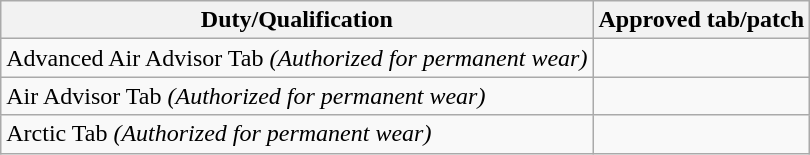<table class="wikitable">
<tr>
<th>Duty/Qualification</th>
<th>Approved tab/patch</th>
</tr>
<tr>
<td>Advanced Air Advisor Tab <em>(Authorized for permanent wear)</em></td>
<td colspan="2"></td>
</tr>
<tr>
<td>Air Advisor Tab <em>(Authorized for permanent wear)</em></td>
<td colspan="2"></td>
</tr>
<tr>
<td rowspan="1">Arctic Tab <em>(Authorized for permanent wear)</em></td>
<td colspan="2"></td>
</tr>
</table>
